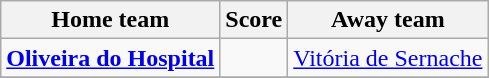<table class="wikitable" style="text-align: center">
<tr>
<th>Home team</th>
<th>Score</th>
<th>Away team</th>
</tr>
<tr>
<td><strong><a href='#'>Oliveira do Hospital</a></strong> </td>
<td></td>
<td><a href='#'>Vitória de Sernache</a> </td>
</tr>
<tr>
</tr>
</table>
